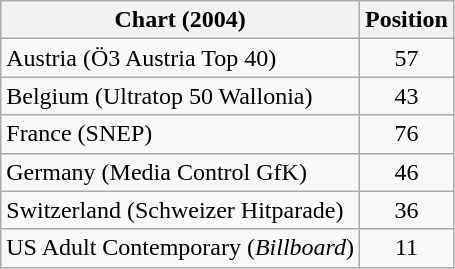<table class="wikitable sortable">
<tr>
<th>Chart (2004)</th>
<th>Position</th>
</tr>
<tr>
<td>Austria (Ö3 Austria Top 40)</td>
<td style="text-align:center">57</td>
</tr>
<tr>
<td>Belgium (Ultratop 50 Wallonia)</td>
<td style="text-align:center">43</td>
</tr>
<tr>
<td>France (SNEP)</td>
<td style="text-align:center">76</td>
</tr>
<tr>
<td>Germany (Media Control GfK)</td>
<td style="text-align:center">46</td>
</tr>
<tr>
<td>Switzerland (Schweizer Hitparade)</td>
<td style="text-align:center">36</td>
</tr>
<tr>
<td>US Adult Contemporary (<em>Billboard</em>)</td>
<td style="text-align:center">11</td>
</tr>
</table>
